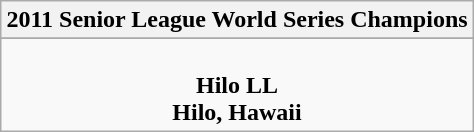<table class="wikitable" style="text-align: center; margin: 0 auto;">
<tr>
<th>2011 Senior League World Series Champions</th>
</tr>
<tr>
</tr>
<tr>
<td><br><strong>Hilo LL</strong><br> <strong>Hilo, Hawaii</strong></td>
</tr>
</table>
